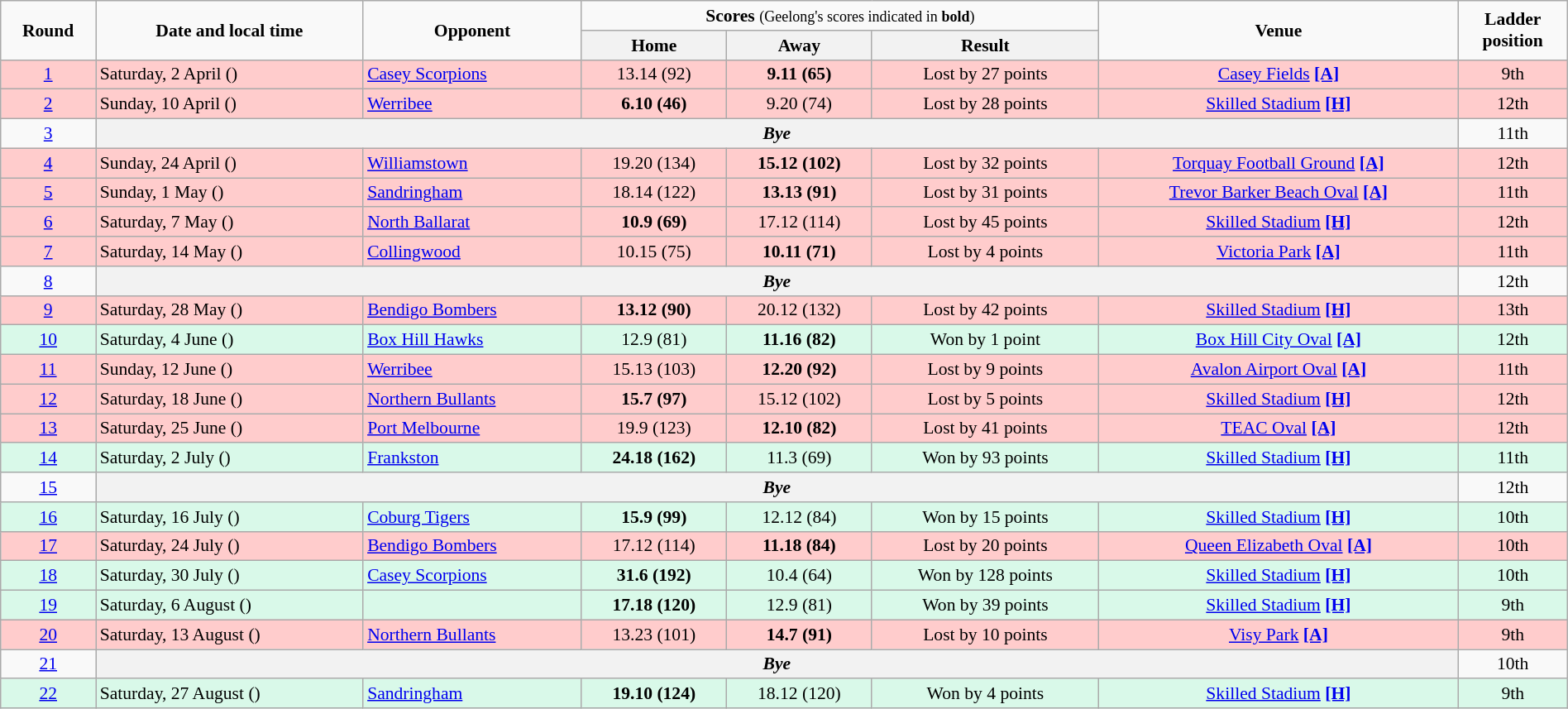<table class="wikitable" style="font-size:90%; text-align:center; width: 100%; margin-left: auto; margin-right: auto;">
<tr>
<td rowspan=2><strong>Round</strong></td>
<td rowspan=2><strong>Date and local time</strong></td>
<td rowspan=2><strong>Opponent</strong></td>
<td colspan=3><strong>Scores</strong> <small>(Geelong's scores indicated in <strong>bold</strong>)</small></td>
<td rowspan=2><strong>Venue</strong></td>
<td rowspan=2><strong>Ladder<br>position</strong></td>
</tr>
<tr>
<th>Home</th>
<th>Away</th>
<th>Result</th>
</tr>
<tr style="background:#fcc;">
<td><a href='#'>1</a></td>
<td align=left>Saturday, 2 April ()</td>
<td align=left><a href='#'>Casey Scorpions</a></td>
<td>13.14 (92)</td>
<td><strong>9.11 (65)</strong></td>
<td>Lost by 27 points</td>
<td><a href='#'>Casey Fields</a> <span></span><a href='#'><strong>[A]</strong></a></td>
<td>9th</td>
</tr>
<tr style="background:#fcc;">
<td><a href='#'>2</a></td>
<td align=left>Sunday, 10 April ()</td>
<td align=left><a href='#'>Werribee</a></td>
<td><strong>6.10 (46)</strong></td>
<td>9.20 (74)</td>
<td>Lost by 28 points</td>
<td><a href='#'>Skilled Stadium</a> <span></span><a href='#'><strong>[H]</strong></a></td>
<td>12th</td>
</tr>
<tr>
<td><a href='#'>3</a></td>
<th colspan=6><span><em>Bye</em></span></th>
<td>11th</td>
</tr>
<tr style="background:#fcc;">
<td><a href='#'>4</a></td>
<td align=left>Sunday, 24 April ()</td>
<td align=left><a href='#'>Williamstown</a></td>
<td>19.20 (134)</td>
<td><strong>15.12 (102)</strong></td>
<td>Lost by 32 points</td>
<td><a href='#'>Torquay Football Ground</a> <span></span><a href='#'><strong>[A]</strong></a></td>
<td>12th</td>
</tr>
<tr style="background:#fcc;">
<td><a href='#'>5</a></td>
<td align=left>Sunday, 1 May ()</td>
<td align=left><a href='#'>Sandringham</a></td>
<td>18.14 (122)</td>
<td><strong>13.13 (91)</strong></td>
<td>Lost by 31 points</td>
<td><a href='#'>Trevor Barker Beach Oval</a> <span></span><a href='#'><strong>[A]</strong></a></td>
<td>11th</td>
</tr>
<tr style="background:#fcc;">
<td><a href='#'>6</a></td>
<td align=left>Saturday, 7 May ()</td>
<td align=left><a href='#'>North Ballarat</a></td>
<td><strong>10.9 (69)</strong></td>
<td>17.12 (114)</td>
<td>Lost by 45 points</td>
<td><a href='#'>Skilled Stadium</a> <span></span><a href='#'><strong>[H]</strong></a></td>
<td>12th</td>
</tr>
<tr style="background:#fcc;">
<td><a href='#'>7</a></td>
<td align=left>Saturday, 14 May ()</td>
<td align=left><a href='#'>Collingwood</a></td>
<td>10.15 (75)</td>
<td><strong>10.11 (71)</strong></td>
<td>Lost by 4 points</td>
<td><a href='#'>Victoria Park</a> <span></span><a href='#'><strong>[A]</strong></a></td>
<td>11th</td>
</tr>
<tr>
<td><a href='#'>8</a></td>
<th colspan=6><span><em>Bye</em></span></th>
<td>12th</td>
</tr>
<tr style="background:#fcc;">
<td><a href='#'>9</a></td>
<td align=left>Saturday, 28 May ()</td>
<td align=left><a href='#'>Bendigo Bombers</a></td>
<td><strong>13.12 (90)</strong></td>
<td>20.12 (132)</td>
<td>Lost by 42 points</td>
<td><a href='#'>Skilled Stadium</a> <span></span><a href='#'><strong>[H]</strong></a></td>
<td>13th</td>
</tr>
<tr style="background:#d9f9e9;">
<td><a href='#'>10</a></td>
<td align=left>Saturday, 4 June ()</td>
<td align=left><a href='#'>Box Hill Hawks</a></td>
<td>12.9 (81)</td>
<td><strong>11.16 (82)</strong></td>
<td>Won by 1 point</td>
<td><a href='#'>Box Hill City Oval</a> <span></span><a href='#'><strong>[A]</strong></a></td>
<td>12th</td>
</tr>
<tr style="background:#fcc;">
<td><a href='#'>11</a></td>
<td align=left>Sunday, 12 June ()</td>
<td align=left><a href='#'>Werribee</a></td>
<td>15.13 (103)</td>
<td><strong>12.20 (92)</strong></td>
<td>Lost by 9 points</td>
<td><a href='#'>Avalon Airport Oval</a> <span></span><a href='#'><strong>[A]</strong></a></td>
<td>11th</td>
</tr>
<tr style="background:#fcc;">
<td><a href='#'>12</a></td>
<td align=left>Saturday, 18 June ()</td>
<td align=left><a href='#'>Northern Bullants</a></td>
<td><strong>15.7 (97)</strong></td>
<td>15.12 (102)</td>
<td>Lost by 5 points</td>
<td><a href='#'>Skilled Stadium</a> <span></span><a href='#'><strong>[H]</strong></a></td>
<td>12th</td>
</tr>
<tr style="background:#fcc;">
<td><a href='#'>13</a></td>
<td align=left>Saturday, 25 June ()</td>
<td align=left><a href='#'>Port Melbourne</a></td>
<td>19.9 (123)</td>
<td><strong>12.10 (82)</strong></td>
<td>Lost by 41 points</td>
<td><a href='#'>TEAC Oval</a> <span></span><a href='#'><strong>[A]</strong></a></td>
<td>12th</td>
</tr>
<tr style="background:#d9f9e9;">
<td><a href='#'>14</a></td>
<td align=left>Saturday, 2 July ()</td>
<td align=left><a href='#'>Frankston</a></td>
<td><strong>24.18 (162)</strong></td>
<td>11.3 (69)</td>
<td>Won by 93 points</td>
<td><a href='#'>Skilled Stadium</a> <span></span><a href='#'><strong>[H]</strong></a></td>
<td>11th</td>
</tr>
<tr>
<td><a href='#'>15</a></td>
<th colspan=6><span><em>Bye</em></span></th>
<td>12th</td>
</tr>
<tr style="background:#d9f9e9;">
<td><a href='#'>16</a></td>
<td align=left>Saturday, 16 July ()</td>
<td align=left><a href='#'>Coburg Tigers</a></td>
<td><strong>15.9 (99)</strong></td>
<td>12.12 (84)</td>
<td>Won by 15 points</td>
<td><a href='#'>Skilled Stadium</a> <span></span><a href='#'><strong>[H]</strong></a></td>
<td>10th</td>
</tr>
<tr style="background:#fcc;">
<td><a href='#'>17</a></td>
<td align=left>Saturday, 24 July ()</td>
<td align=left><a href='#'>Bendigo Bombers</a></td>
<td>17.12 (114)</td>
<td><strong>11.18 (84)</strong></td>
<td>Lost by 20 points</td>
<td><a href='#'>Queen Elizabeth Oval</a> <span></span><a href='#'><strong>[A]</strong></a></td>
<td>10th</td>
</tr>
<tr style="background:#d9f9e9;">
<td><a href='#'>18</a></td>
<td align=left>Saturday, 30 July ()</td>
<td align=left><a href='#'>Casey Scorpions</a></td>
<td><strong>31.6 (192)</strong></td>
<td>10.4 (64)</td>
<td>Won by 128 points</td>
<td><a href='#'>Skilled Stadium</a> <span></span><a href='#'><strong>[H]</strong></a></td>
<td>10th</td>
</tr>
<tr style="background:#d9f9e9;">
<td><a href='#'>19</a></td>
<td align=left>Saturday, 6 August ()</td>
<td align=left></td>
<td><strong>17.18 (120)</strong></td>
<td>12.9 (81)</td>
<td>Won by 39 points</td>
<td><a href='#'>Skilled Stadium</a> <span></span><a href='#'><strong>[H]</strong></a></td>
<td>9th</td>
</tr>
<tr style="background:#fcc;">
<td><a href='#'>20</a></td>
<td align=left>Saturday, 13 August ()</td>
<td align=left><a href='#'>Northern Bullants</a></td>
<td>13.23 (101)</td>
<td><strong>14.7 (91)</strong></td>
<td>Lost by 10 points</td>
<td><a href='#'>Visy Park</a> <span></span><a href='#'><strong>[A]</strong></a></td>
<td>9th</td>
</tr>
<tr>
<td><a href='#'>21</a></td>
<th colspan=6><span><em>Bye</em></span></th>
<td>10th</td>
</tr>
<tr style="background:#d9f9e9;">
<td><a href='#'>22</a></td>
<td align=left>Saturday, 27 August ()</td>
<td align=left><a href='#'>Sandringham</a></td>
<td><strong>19.10 (124)</strong></td>
<td>18.12 (120)</td>
<td>Won by 4 points</td>
<td><a href='#'>Skilled Stadium</a> <span></span><a href='#'><strong>[H]</strong></a></td>
<td>9th</td>
</tr>
</table>
